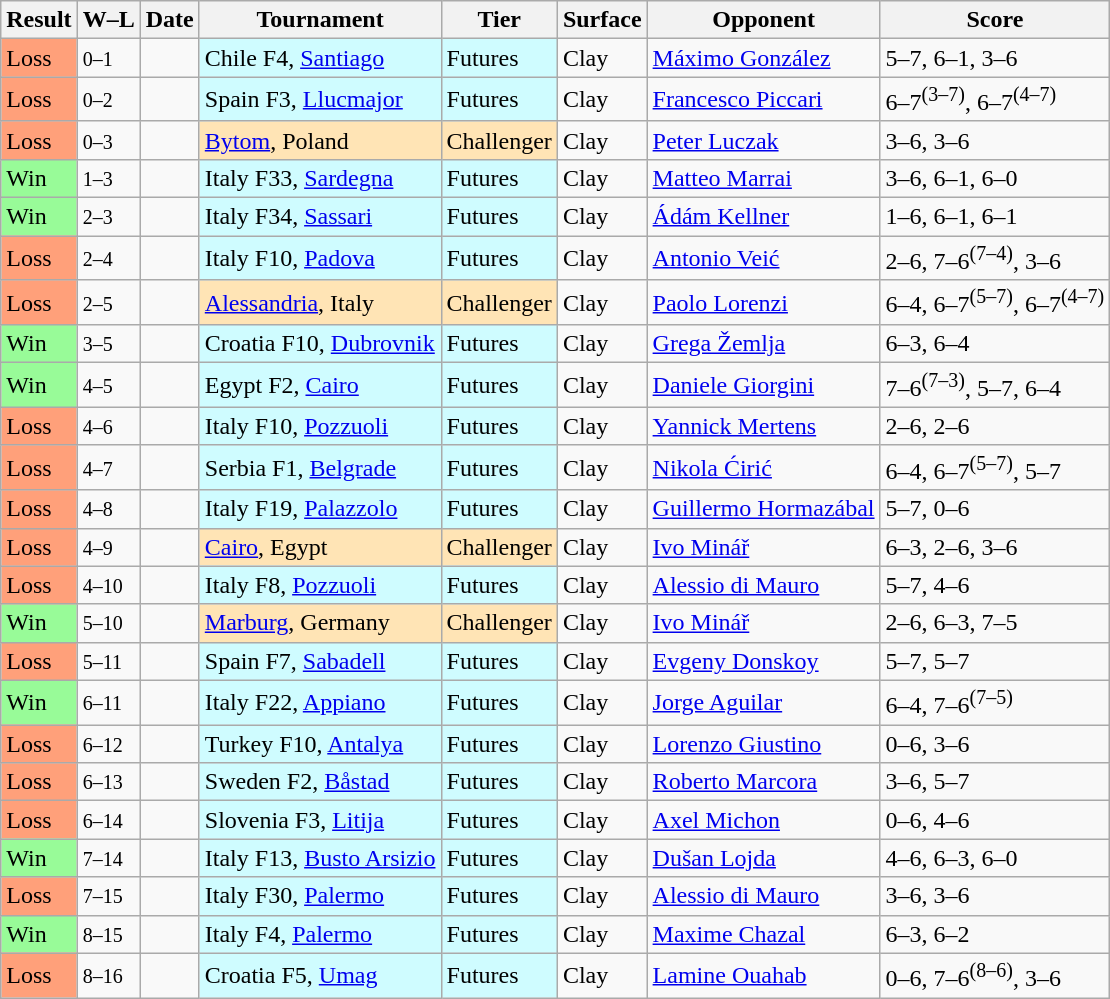<table class="sortable wikitable">
<tr>
<th>Result</th>
<th class="unsortable">W–L</th>
<th>Date</th>
<th>Tournament</th>
<th>Tier</th>
<th>Surface</th>
<th>Opponent</th>
<th class="unsortable">Score</th>
</tr>
<tr>
<td style="background:#ffa07a;">Loss</td>
<td><small>0–1</small></td>
<td></td>
<td style="background:#cffcff;">Chile F4, <a href='#'>Santiago</a></td>
<td style="background:#cffcff;">Futures</td>
<td>Clay</td>
<td> <a href='#'>Máximo González</a></td>
<td>5–7, 6–1, 3–6</td>
</tr>
<tr>
<td style="background:#ffa07a;">Loss</td>
<td><small>0–2</small></td>
<td></td>
<td style="background:#cffcff;">Spain F3, <a href='#'>Llucmajor</a></td>
<td style="background:#cffcff;">Futures</td>
<td>Clay</td>
<td> <a href='#'>Francesco Piccari</a></td>
<td>6–7<sup>(3–7)</sup>, 6–7<sup>(4–7)</sup></td>
</tr>
<tr>
<td style="background:#ffa07a;">Loss</td>
<td><small>0–3</small></td>
<td></td>
<td style="background:moccasin;"><a href='#'>Bytom</a>, Poland</td>
<td style="background:moccasin;">Challenger</td>
<td>Clay</td>
<td> <a href='#'>Peter Luczak</a></td>
<td>3–6, 3–6</td>
</tr>
<tr>
<td style="background:#98fb98;">Win</td>
<td><small>1–3</small></td>
<td></td>
<td style="background:#cffcff;">Italy F33, <a href='#'>Sardegna</a></td>
<td style="background:#cffcff;">Futures</td>
<td>Clay</td>
<td> <a href='#'>Matteo Marrai</a></td>
<td>3–6, 6–1, 6–0</td>
</tr>
<tr>
<td style="background:#98fb98;">Win</td>
<td><small>2–3</small></td>
<td></td>
<td style="background:#cffcff;">Italy F34, <a href='#'>Sassari</a></td>
<td style="background:#cffcff;">Futures</td>
<td>Clay</td>
<td> <a href='#'>Ádám Kellner</a></td>
<td>1–6, 6–1, 6–1</td>
</tr>
<tr>
<td style="background:#ffa07a;">Loss</td>
<td><small>2–4</small></td>
<td></td>
<td style="background:#cffcff;">Italy F10, <a href='#'>Padova</a></td>
<td style="background:#cffcff;">Futures</td>
<td>Clay</td>
<td> <a href='#'>Antonio Veić</a></td>
<td>2–6, 7–6<sup>(7–4)</sup>, 3–6</td>
</tr>
<tr>
<td style="background:#ffa07a;">Loss</td>
<td><small>2–5</small></td>
<td></td>
<td style="background:moccasin;"><a href='#'>Alessandria</a>, Italy</td>
<td style="background:moccasin;">Challenger</td>
<td>Clay</td>
<td> <a href='#'>Paolo Lorenzi</a></td>
<td>6–4, 6–7<sup>(5–7)</sup>, 6–7<sup>(4–7)</sup></td>
</tr>
<tr>
<td style="background:#98fb98;">Win</td>
<td><small>3–5</small></td>
<td></td>
<td style="background:#cffcff;">Croatia F10, <a href='#'>Dubrovnik</a></td>
<td style="background:#cffcff;">Futures</td>
<td>Clay</td>
<td> <a href='#'>Grega Žemlja</a></td>
<td>6–3, 6–4</td>
</tr>
<tr>
<td style="background:#98fb98;">Win</td>
<td><small>4–5</small></td>
<td></td>
<td style="background:#cffcff;">Egypt F2, <a href='#'>Cairo</a></td>
<td style="background:#cffcff;">Futures</td>
<td>Clay</td>
<td> <a href='#'>Daniele Giorgini</a></td>
<td>7–6<sup>(7–3)</sup>, 5–7, 6–4</td>
</tr>
<tr>
<td style="background:#ffa07a;">Loss</td>
<td><small>4–6</small></td>
<td></td>
<td style="background:#cffcff;">Italy F10, <a href='#'>Pozzuoli</a></td>
<td style="background:#cffcff;">Futures</td>
<td>Clay</td>
<td> <a href='#'>Yannick Mertens</a></td>
<td>2–6, 2–6</td>
</tr>
<tr>
<td style="background:#ffa07a;">Loss</td>
<td><small>4–7</small></td>
<td></td>
<td style="background:#cffcff;">Serbia F1, <a href='#'>Belgrade</a></td>
<td style="background:#cffcff;">Futures</td>
<td>Clay</td>
<td> <a href='#'>Nikola Ćirić</a></td>
<td>6–4, 6–7<sup>(5–7)</sup>, 5–7</td>
</tr>
<tr>
<td style="background:#ffa07a;">Loss</td>
<td><small>4–8</small></td>
<td></td>
<td style="background:#cffcff;">Italy F19, <a href='#'>Palazzolo</a></td>
<td style="background:#cffcff;">Futures</td>
<td>Clay</td>
<td> <a href='#'>Guillermo Hormazábal</a></td>
<td>5–7, 0–6</td>
</tr>
<tr>
<td style="background:#ffa07a;">Loss</td>
<td><small>4–9</small></td>
<td></td>
<td style="background:moccasin;"><a href='#'>Cairo</a>, Egypt</td>
<td style="background:moccasin;">Challenger</td>
<td>Clay</td>
<td> <a href='#'>Ivo Minář</a></td>
<td>6–3, 2–6, 3–6</td>
</tr>
<tr>
<td style="background:#ffa07a;">Loss</td>
<td><small>4–10</small></td>
<td></td>
<td style="background:#cffcff;">Italy F8, <a href='#'>Pozzuoli</a></td>
<td style="background:#cffcff;">Futures</td>
<td>Clay</td>
<td> <a href='#'>Alessio di Mauro</a></td>
<td>5–7, 4–6</td>
</tr>
<tr>
<td style="background:#98fb98;">Win</td>
<td><small>5–10</small></td>
<td></td>
<td style="background:moccasin;"><a href='#'>Marburg</a>, Germany</td>
<td style="background:moccasin;">Challenger</td>
<td>Clay</td>
<td> <a href='#'>Ivo Minář</a></td>
<td>2–6, 6–3, 7–5</td>
</tr>
<tr>
<td style="background:#ffa07a;">Loss</td>
<td><small>5–11</small></td>
<td></td>
<td style="background:#cffcff;">Spain F7, <a href='#'>Sabadell</a></td>
<td style="background:#cffcff;">Futures</td>
<td>Clay</td>
<td> <a href='#'>Evgeny Donskoy</a></td>
<td>5–7, 5–7</td>
</tr>
<tr>
<td style="background:#98fb98;">Win</td>
<td><small>6–11</small></td>
<td></td>
<td style="background:#cffcff;">Italy F22, <a href='#'>Appiano</a></td>
<td style="background:#cffcff;">Futures</td>
<td>Clay</td>
<td> <a href='#'>Jorge Aguilar</a></td>
<td>6–4, 7–6<sup>(7–5)</sup></td>
</tr>
<tr>
<td style="background:#ffa07a;">Loss</td>
<td><small>6–12</small></td>
<td></td>
<td style="background:#cffcff;">Turkey F10, <a href='#'>Antalya</a></td>
<td style="background:#cffcff;">Futures</td>
<td>Clay</td>
<td> <a href='#'>Lorenzo Giustino</a></td>
<td>0–6, 3–6</td>
</tr>
<tr>
<td style="background:#ffa07a;">Loss</td>
<td><small>6–13</small></td>
<td></td>
<td style="background:#cffcff;">Sweden F2, <a href='#'>Båstad</a></td>
<td style="background:#cffcff;">Futures</td>
<td>Clay</td>
<td> <a href='#'>Roberto Marcora</a></td>
<td>3–6, 5–7</td>
</tr>
<tr>
<td style="background:#ffa07a;">Loss</td>
<td><small>6–14</small></td>
<td></td>
<td style="background:#cffcff;">Slovenia F3, <a href='#'>Litija</a></td>
<td style="background:#cffcff;">Futures</td>
<td>Clay</td>
<td> <a href='#'>Axel Michon</a></td>
<td>0–6, 4–6</td>
</tr>
<tr>
<td style="background:#98fb98;">Win</td>
<td><small>7–14</small></td>
<td></td>
<td style="background:#cffcff;">Italy F13, <a href='#'>Busto Arsizio</a></td>
<td style="background:#cffcff;">Futures</td>
<td>Clay</td>
<td> <a href='#'>Dušan Lojda</a></td>
<td>4–6, 6–3, 6–0</td>
</tr>
<tr>
<td style="background:#ffa07a;">Loss</td>
<td><small>7–15</small></td>
<td></td>
<td style="background:#cffcff;">Italy F30, <a href='#'>Palermo</a></td>
<td style="background:#cffcff;">Futures</td>
<td>Clay</td>
<td> <a href='#'>Alessio di Mauro</a></td>
<td>3–6, 3–6</td>
</tr>
<tr>
<td style="background:#98fb98;">Win</td>
<td><small>8–15</small></td>
<td></td>
<td style="background:#cffcff;">Italy F4, <a href='#'>Palermo</a></td>
<td style="background:#cffcff;">Futures</td>
<td>Clay</td>
<td> <a href='#'>Maxime Chazal</a></td>
<td>6–3, 6–2</td>
</tr>
<tr>
<td style="background:#ffa07a;">Loss</td>
<td><small>8–16</small></td>
<td></td>
<td style="background:#cffcff;">Croatia F5, <a href='#'>Umag</a></td>
<td style="background:#cffcff;">Futures</td>
<td>Clay</td>
<td> <a href='#'>Lamine Ouahab</a></td>
<td>0–6, 7–6<sup>(8–6)</sup>, 3–6</td>
</tr>
</table>
